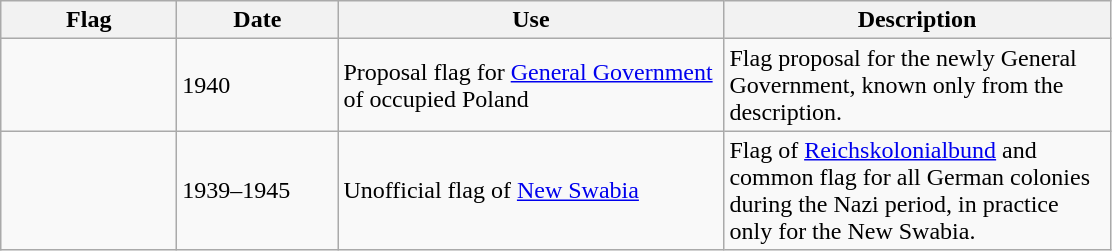<table class="wikitable">
<tr>
<th width="110">Flag</th>
<th width="100">Date</th>
<th width="250">Use</th>
<th width="250">Description</th>
</tr>
<tr>
<td></td>
<td>1940</td>
<td>Proposal flag for <a href='#'>General Government</a> of occupied Poland</td>
<td>Flag proposal for the newly General Government, known only from the description.</td>
</tr>
<tr>
<td></td>
<td>1939–1945</td>
<td>Unofficial flag of <a href='#'>New Swabia</a></td>
<td>Flag of <a href='#'>Reichskolonialbund</a> and common flag for all German colonies during the Nazi period, in practice only for the New Swabia.</td>
</tr>
</table>
